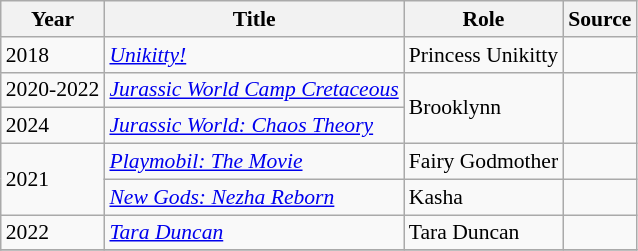<table class="wikitable" style="font-size: 90%;">
<tr>
<th>Year</th>
<th>Title</th>
<th>Role</th>
<th>Source</th>
</tr>
<tr>
<td>2018</td>
<td><em><a href='#'>Unikitty!</a></em></td>
<td>Princess Unikitty</td>
<td></td>
</tr>
<tr>
<td>2020-2022</td>
<td><em><a href='#'>Jurassic World Camp Cretaceous</a></em></td>
<td rowspan="2">Brooklynn</td>
<td rowspan="2"></td>
</tr>
<tr>
<td>2024</td>
<td><em><a href='#'>Jurassic World: Chaos Theory</a></em></td>
</tr>
<tr>
<td rowspan="2">2021</td>
<td><em><a href='#'>Playmobil: The Movie</a></em></td>
<td>Fairy Godmother</td>
<td></td>
</tr>
<tr>
<td><em><a href='#'>New Gods: Nezha Reborn</a></em></td>
<td>Kasha</td>
<td></td>
</tr>
<tr>
<td>2022</td>
<td><em><a href='#'>Tara Duncan</a></em></td>
<td>Tara Duncan</td>
<td></td>
</tr>
<tr>
</tr>
</table>
